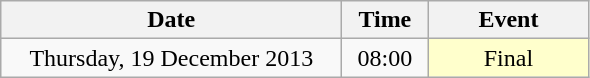<table class = "wikitable" style="text-align:center;">
<tr>
<th width=220>Date</th>
<th width=50>Time</th>
<th width=100>Event</th>
</tr>
<tr>
<td>Thursday, 19 December 2013</td>
<td>08:00</td>
<td bgcolor=ffffcc>Final</td>
</tr>
</table>
